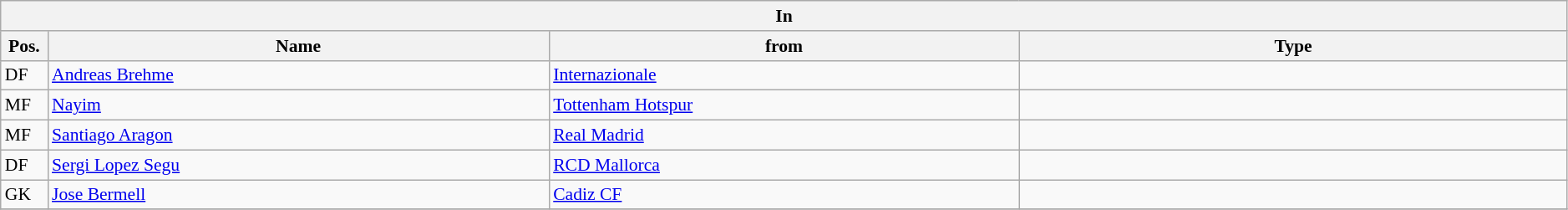<table class="wikitable" style="font-size:90%;width:99%;">
<tr>
<th colspan="4">In</th>
</tr>
<tr>
<th width=3%>Pos.</th>
<th width=32%>Name</th>
<th width=30%>from</th>
<th width=35%>Type</th>
</tr>
<tr>
<td>DF</td>
<td><a href='#'>Andreas Brehme</a></td>
<td><a href='#'>Internazionale</a></td>
<td></td>
</tr>
<tr>
<td>MF</td>
<td><a href='#'>Nayim</a></td>
<td><a href='#'>Tottenham Hotspur</a></td>
<td></td>
</tr>
<tr>
<td>MF</td>
<td><a href='#'>Santiago Aragon</a></td>
<td><a href='#'>Real Madrid</a></td>
<td></td>
</tr>
<tr>
<td>DF</td>
<td><a href='#'>Sergi Lopez Segu</a></td>
<td><a href='#'>RCD Mallorca</a></td>
<td></td>
</tr>
<tr>
<td>GK</td>
<td><a href='#'>Jose Bermell</a></td>
<td><a href='#'>Cadiz CF</a></td>
<td></td>
</tr>
<tr>
</tr>
</table>
